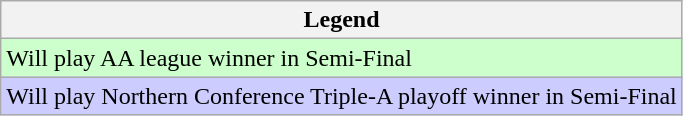<table class="wikitable">
<tr>
<th>Legend</th>
</tr>
<tr bgcolor=ccffcc>
<td>Will play AA league winner in Semi-Final</td>
</tr>
<tr bgcolor=ccccff>
<td>Will play Northern Conference Triple-A playoff winner in Semi-Final</td>
</tr>
</table>
